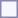<table style="border:1px solid #8888aa; background-color:#f7f8ff; padding:5px; font-size:95%; margin: 0px 12px 12px 0px;">
</table>
